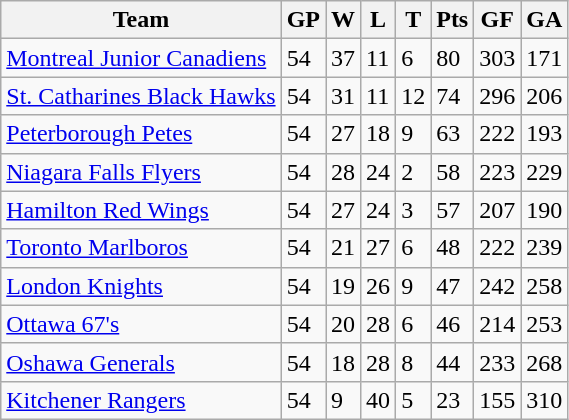<table class="wikitable">
<tr>
<th>Team</th>
<th>GP</th>
<th>W</th>
<th>L</th>
<th>T</th>
<th>Pts</th>
<th>GF</th>
<th>GA</th>
</tr>
<tr>
<td><a href='#'>Montreal Junior Canadiens</a></td>
<td>54</td>
<td>37</td>
<td>11</td>
<td>6</td>
<td>80</td>
<td>303</td>
<td>171</td>
</tr>
<tr>
<td><a href='#'>St. Catharines Black Hawks</a></td>
<td>54</td>
<td>31</td>
<td>11</td>
<td>12</td>
<td>74</td>
<td>296</td>
<td>206</td>
</tr>
<tr>
<td><a href='#'>Peterborough Petes</a></td>
<td>54</td>
<td>27</td>
<td>18</td>
<td>9</td>
<td>63</td>
<td>222</td>
<td>193</td>
</tr>
<tr>
<td><a href='#'>Niagara Falls Flyers</a></td>
<td>54</td>
<td>28</td>
<td>24</td>
<td>2</td>
<td>58</td>
<td>223</td>
<td>229</td>
</tr>
<tr>
<td><a href='#'>Hamilton Red Wings</a></td>
<td>54</td>
<td>27</td>
<td>24</td>
<td>3</td>
<td>57</td>
<td>207</td>
<td>190</td>
</tr>
<tr>
<td><a href='#'>Toronto Marlboros</a></td>
<td>54</td>
<td>21</td>
<td>27</td>
<td>6</td>
<td>48</td>
<td>222</td>
<td>239</td>
</tr>
<tr>
<td><a href='#'>London Knights</a></td>
<td>54</td>
<td>19</td>
<td>26</td>
<td>9</td>
<td>47</td>
<td>242</td>
<td>258</td>
</tr>
<tr>
<td><a href='#'>Ottawa 67's</a></td>
<td>54</td>
<td>20</td>
<td>28</td>
<td>6</td>
<td>46</td>
<td>214</td>
<td>253</td>
</tr>
<tr>
<td><a href='#'>Oshawa Generals</a></td>
<td>54</td>
<td>18</td>
<td>28</td>
<td>8</td>
<td>44</td>
<td>233</td>
<td>268</td>
</tr>
<tr>
<td><a href='#'>Kitchener Rangers</a></td>
<td>54</td>
<td>9</td>
<td>40</td>
<td>5</td>
<td>23</td>
<td>155</td>
<td>310</td>
</tr>
</table>
